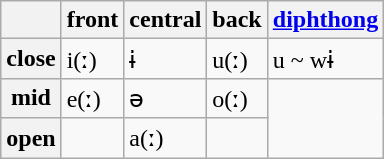<table class="wikitable IPA">
<tr>
<th></th>
<th>front</th>
<th>central</th>
<th>back</th>
<th><a href='#'>diphthong</a></th>
</tr>
<tr>
<th>close</th>
<td>i(ː)</td>
<td>ɨ</td>
<td>u(ː)</td>
<td>u ~ wɨ</td>
</tr>
<tr>
<th>mid</th>
<td>e(ː)</td>
<td>ə</td>
<td>o(ː)</td>
</tr>
<tr>
<th>open</th>
<td></td>
<td>a(ː)</td>
<td></td>
</tr>
</table>
